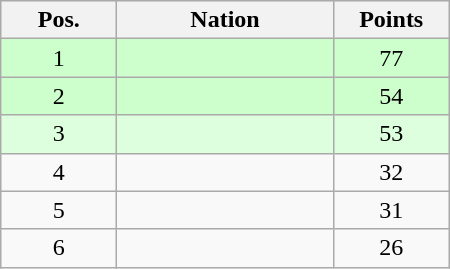<table class="wikitable gauche" cellspacing="1" style="width:300px;">
<tr style="background:#efefef; text-align:center;">
<th style="width:70px;">Pos.</th>
<th>Nation</th>
<th style="width:70px;">Points</th>
</tr>
<tr style="vertical-align:top; text-align:center; background:#ccffcc;">
<td>1</td>
<td style="text-align:left;"></td>
<td>77</td>
</tr>
<tr style="vertical-align:top; text-align:center; background:#ccffcc;">
<td>2</td>
<td style="text-align:left;"></td>
<td>54</td>
</tr>
<tr style="vertical-align:top; text-align:center; background:#ddffdd;">
<td>3</td>
<td style="text-align:left;"></td>
<td>53</td>
</tr>
<tr style="vertical-align:top; text-align:center;">
<td>4</td>
<td style="text-align:left;"></td>
<td>32</td>
</tr>
<tr style="vertical-align:top; text-align:center;">
<td>5</td>
<td style="text-align:left;"></td>
<td>31</td>
</tr>
<tr style="vertical-align:top; text-align:center;">
<td>6</td>
<td style="text-align:left;"></td>
<td>26</td>
</tr>
</table>
